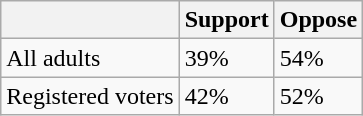<table class="wikitable">
<tr>
<th></th>
<th>Support</th>
<th>Oppose</th>
</tr>
<tr>
<td>All adults</td>
<td>39%</td>
<td>54%</td>
</tr>
<tr>
<td>Registered voters</td>
<td>42%</td>
<td>52%</td>
</tr>
</table>
